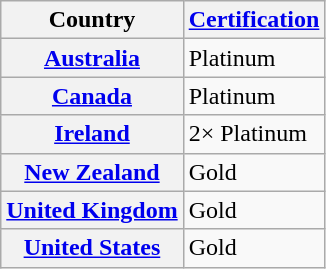<table class="wikitable sortable plainrowheaders">
<tr>
<th scope="col">Country</th>
<th scope="col"><a href='#'>Certification</a></th>
</tr>
<tr>
<th scope="row"><a href='#'>Australia</a></th>
<td>Platinum</td>
</tr>
<tr>
<th scope="row"><a href='#'>Canada</a></th>
<td>Platinum</td>
</tr>
<tr>
<th scope="row"><a href='#'>Ireland</a></th>
<td>2× Platinum</td>
</tr>
<tr>
<th scope="row"><a href='#'>New Zealand</a></th>
<td>Gold</td>
</tr>
<tr>
<th scope="row"><a href='#'>United Kingdom</a></th>
<td>Gold</td>
</tr>
<tr>
<th scope="row"><a href='#'>United States</a></th>
<td>Gold</td>
</tr>
</table>
